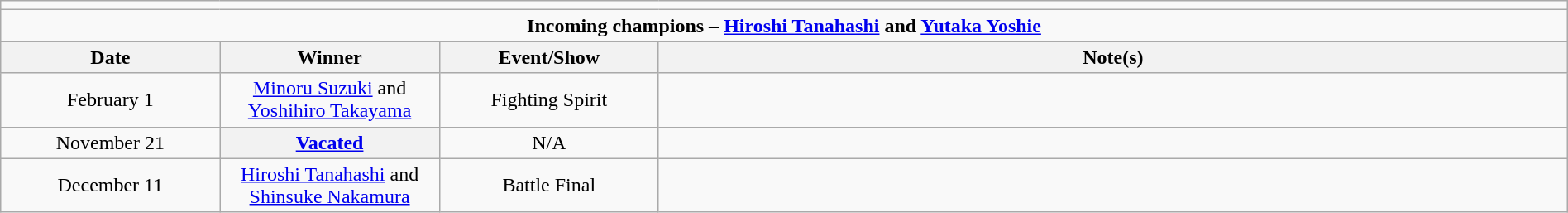<table class="wikitable" style="text-align:center; width:100%;">
<tr>
<td colspan="5"></td>
</tr>
<tr>
<td colspan="5"><strong>Incoming champions – <a href='#'>Hiroshi Tanahashi</a> and <a href='#'>Yutaka Yoshie</a></strong></td>
</tr>
<tr>
<th width=14%>Date</th>
<th width=14%>Winner</th>
<th width=14%>Event/Show</th>
<th width=58%>Note(s)</th>
</tr>
<tr>
<td>February 1</td>
<td><a href='#'>Minoru Suzuki</a> and <a href='#'>Yoshihiro Takayama</a></td>
<td>Fighting Spirit</td>
<td align="left"></td>
</tr>
<tr>
<td>November 21</td>
<th><a href='#'>Vacated</a></th>
<td>N/A</td>
<td align="left"></td>
</tr>
<tr>
<td>December 11</td>
<td><a href='#'>Hiroshi Tanahashi</a> and <a href='#'>Shinsuke Nakamura</a></td>
<td>Battle Final</td>
<td align="left"></td>
</tr>
</table>
